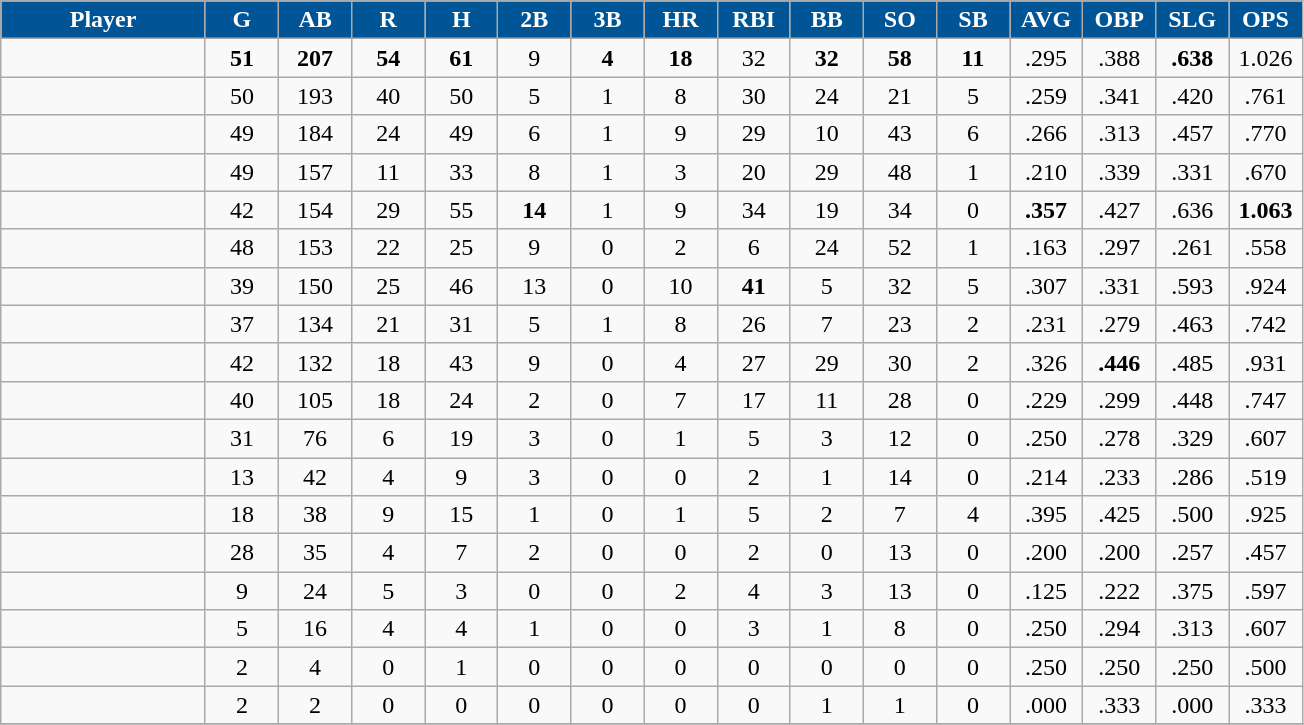<table class="wikitable sortable">
<tr>
<th style="background:#005596; color:#FFF; width:14%;">Player</th>
<th style="background:#005596; color:#FFF; width:5%;">G</th>
<th style="background:#005596; color:#FFF; width:5%;">AB</th>
<th style="background:#005596; color:#FFF; width:5%;">R</th>
<th style="background:#005596; color:#FFF; width:5%;">H</th>
<th style="background:#005596; color:#FFF; width:5%;">2B</th>
<th style="background:#005596; color:#FFF; width:5%;">3B</th>
<th style="background:#005596; color:#FFF; width:5%;">HR</th>
<th style="background:#005596; color:#FFF; width:5%;">RBI</th>
<th style="background:#005596; color:#FFF; width:5%;">BB</th>
<th style="background:#005596; color:#FFF; width:5%;">SO</th>
<th style="background:#005596; color:#FFF; width:5%;">SB</th>
<th style="background:#005596; color:#FFF; width:5%;">AVG</th>
<th style="background:#005596; color:#FFF; width:5%;">OBP</th>
<th style="background:#005596; color:#FFF; width:5%;">SLG</th>
<th style="background:#005596; color:#FFF; width:5%;">OPS</th>
</tr>
<tr align=center>
<td></td>
<td><strong>51</strong></td>
<td><strong>207</strong></td>
<td><strong>54</strong></td>
<td><strong>61</strong></td>
<td>9</td>
<td><strong>4</strong></td>
<td><strong>18</strong></td>
<td>32</td>
<td><strong>32</strong></td>
<td><strong>58</strong></td>
<td><strong>11</strong></td>
<td>.295</td>
<td>.388</td>
<td><strong>.638</strong></td>
<td>1.026</td>
</tr>
<tr align=center>
<td></td>
<td>50</td>
<td>193</td>
<td>40</td>
<td>50</td>
<td>5</td>
<td>1</td>
<td>8</td>
<td>30</td>
<td>24</td>
<td>21</td>
<td>5</td>
<td>.259</td>
<td>.341</td>
<td>.420</td>
<td>.761</td>
</tr>
<tr align=center>
<td></td>
<td>49</td>
<td>184</td>
<td>24</td>
<td>49</td>
<td>6</td>
<td>1</td>
<td>9</td>
<td>29</td>
<td>10</td>
<td>43</td>
<td>6</td>
<td>.266</td>
<td>.313</td>
<td>.457</td>
<td>.770</td>
</tr>
<tr align=center>
<td></td>
<td>49</td>
<td>157</td>
<td>11</td>
<td>33</td>
<td>8</td>
<td>1</td>
<td>3</td>
<td>20</td>
<td>29</td>
<td>48</td>
<td>1</td>
<td>.210</td>
<td>.339</td>
<td>.331</td>
<td>.670</td>
</tr>
<tr align=center>
<td></td>
<td>42</td>
<td>154</td>
<td>29</td>
<td>55</td>
<td><strong>14</strong></td>
<td>1</td>
<td>9</td>
<td>34</td>
<td>19</td>
<td>34</td>
<td>0</td>
<td><strong>.357</strong></td>
<td>.427</td>
<td>.636</td>
<td><strong>1.063</strong></td>
</tr>
<tr align=center>
<td></td>
<td>48</td>
<td>153</td>
<td>22</td>
<td>25</td>
<td>9</td>
<td>0</td>
<td>2</td>
<td>6</td>
<td>24</td>
<td>52</td>
<td>1</td>
<td>.163</td>
<td>.297</td>
<td>.261</td>
<td>.558</td>
</tr>
<tr align=center>
<td></td>
<td>39</td>
<td>150</td>
<td>25</td>
<td>46</td>
<td>13</td>
<td>0</td>
<td>10</td>
<td><strong>41</strong></td>
<td>5</td>
<td>32</td>
<td>5</td>
<td>.307</td>
<td>.331</td>
<td>.593</td>
<td>.924</td>
</tr>
<tr align=center>
<td></td>
<td>37</td>
<td>134</td>
<td>21</td>
<td>31</td>
<td>5</td>
<td>1</td>
<td>8</td>
<td>26</td>
<td>7</td>
<td>23</td>
<td>2</td>
<td>.231</td>
<td>.279</td>
<td>.463</td>
<td>.742</td>
</tr>
<tr align=center>
<td></td>
<td>42</td>
<td>132</td>
<td>18</td>
<td>43</td>
<td>9</td>
<td>0</td>
<td>4</td>
<td>27</td>
<td>29</td>
<td>30</td>
<td>2</td>
<td>.326</td>
<td><strong>.446</strong></td>
<td>.485</td>
<td>.931</td>
</tr>
<tr align=center>
<td></td>
<td>40</td>
<td>105</td>
<td>18</td>
<td>24</td>
<td>2</td>
<td>0</td>
<td>7</td>
<td>17</td>
<td>11</td>
<td>28</td>
<td>0</td>
<td>.229</td>
<td>.299</td>
<td>.448</td>
<td>.747</td>
</tr>
<tr align=center>
<td></td>
<td>31</td>
<td>76</td>
<td>6</td>
<td>19</td>
<td>3</td>
<td>0</td>
<td>1</td>
<td>5</td>
<td>3</td>
<td>12</td>
<td>0</td>
<td>.250</td>
<td>.278</td>
<td>.329</td>
<td>.607</td>
</tr>
<tr align=center>
<td></td>
<td>13</td>
<td>42</td>
<td>4</td>
<td>9</td>
<td>3</td>
<td>0</td>
<td>0</td>
<td>2</td>
<td>1</td>
<td>14</td>
<td>0</td>
<td>.214</td>
<td>.233</td>
<td>.286</td>
<td>.519</td>
</tr>
<tr align=center>
<td></td>
<td>18</td>
<td>38</td>
<td>9</td>
<td>15</td>
<td>1</td>
<td>0</td>
<td>1</td>
<td>5</td>
<td>2</td>
<td>7</td>
<td>4</td>
<td>.395</td>
<td>.425</td>
<td>.500</td>
<td>.925</td>
</tr>
<tr align=center>
<td></td>
<td>28</td>
<td>35</td>
<td>4</td>
<td>7</td>
<td>2</td>
<td>0</td>
<td>0</td>
<td>2</td>
<td>0</td>
<td>13</td>
<td>0</td>
<td>.200</td>
<td>.200</td>
<td>.257</td>
<td>.457</td>
</tr>
<tr align=center>
<td></td>
<td>9</td>
<td>24</td>
<td>5</td>
<td>3</td>
<td>0</td>
<td>0</td>
<td>2</td>
<td>4</td>
<td>3</td>
<td>13</td>
<td>0</td>
<td>.125</td>
<td>.222</td>
<td>.375</td>
<td>.597</td>
</tr>
<tr align=center>
<td></td>
<td>5</td>
<td>16</td>
<td>4</td>
<td>4</td>
<td>1</td>
<td>0</td>
<td>0</td>
<td>3</td>
<td>1</td>
<td>8</td>
<td>0</td>
<td>.250</td>
<td>.294</td>
<td>.313</td>
<td>.607</td>
</tr>
<tr align=center>
<td></td>
<td>2</td>
<td>4</td>
<td>0</td>
<td>1</td>
<td>0</td>
<td>0</td>
<td>0</td>
<td>0</td>
<td>0</td>
<td>0</td>
<td>0</td>
<td>.250</td>
<td>.250</td>
<td>.250</td>
<td>.500</td>
</tr>
<tr align=center>
<td></td>
<td>2</td>
<td>2</td>
<td>0</td>
<td>0</td>
<td>0</td>
<td>0</td>
<td>0</td>
<td>0</td>
<td>1</td>
<td>1</td>
<td>0</td>
<td>.000</td>
<td>.333</td>
<td>.000</td>
<td>.333</td>
</tr>
<tr align=center>
</tr>
</table>
